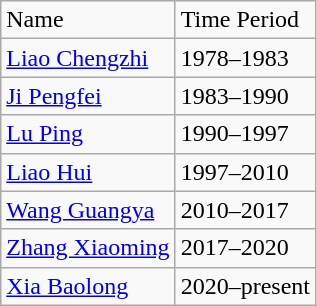<table class="wikitable">
<tr>
<td>Name</td>
<td>Time Period</td>
</tr>
<tr>
<td><a href='#'>Liao Chengzhi</a></td>
<td>1978–1983</td>
</tr>
<tr>
<td><a href='#'>Ji Pengfei</a></td>
<td>1983–1990</td>
</tr>
<tr>
<td><a href='#'>Lu Ping</a></td>
<td>1990–1997</td>
</tr>
<tr>
<td><a href='#'>Liao Hui</a></td>
<td>1997–2010</td>
</tr>
<tr>
<td><a href='#'>Wang Guangya</a></td>
<td>2010–2017</td>
</tr>
<tr>
<td><a href='#'>Zhang Xiaoming</a></td>
<td>2017–2020</td>
</tr>
<tr>
<td><a href='#'>Xia Baolong</a></td>
<td>2020–present</td>
</tr>
</table>
